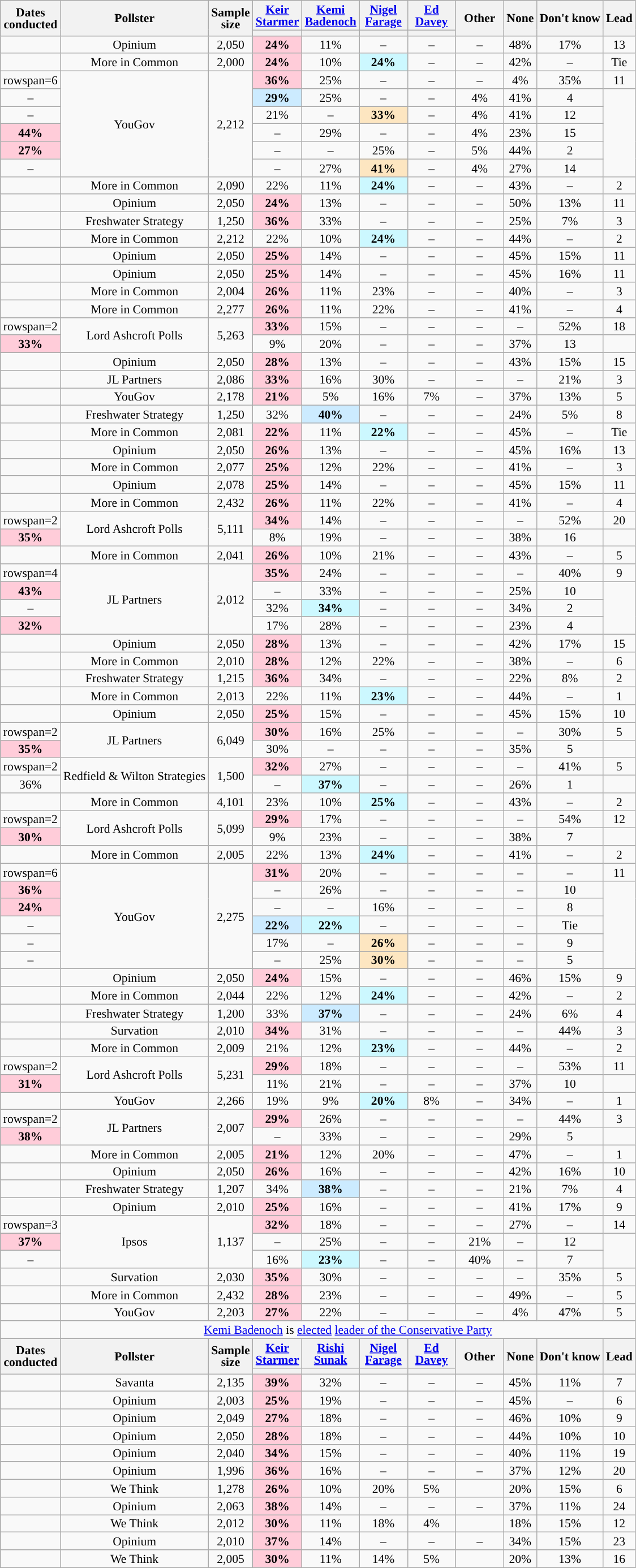<table class="wikitable mw-datatable" style="text-align:center; font-size:90%; line-height:14px;">
<tr>
<th rowspan="2">Dates<br>conducted</th>
<th rowspan="2">Pollster</th>
<th rowspan="2" data-sort-type="number">Sample<br>size</th>
<th class="unsortable" style="width:50px;"><a href='#'>Keir Starmer</a></th>
<th class="unsortable" style="width:50px;"><a href='#'>Kemi Badenoch</a></th>
<th class="unsortable" style="width:50px;"><a href='#'>Nigel Farage</a></th>
<th class="unsortable" style="width:50px;"><a href='#'>Ed Davey</a></th>
<th rowspan="2" class="unsortable" style="width:50px;">Other</th>
<th rowspan="2" data-sort-type="number">None</th>
<th rowspan="2">Don't know</th>
<th rowspan="2" data-sort-type="number">Lead</th>
</tr>
<tr>
<th data-sort-type="number" style="background:"></th>
<th data-sort-type="number" style="background:"></th>
<th data-sort-type="number" style="background:"></th>
<th data-sort-type="number" style="background:"></th>
</tr>
<tr>
<td></td>
<td>Opinium</td>
<td>2,050</td>
<td style="background:#ffccd9; color: black;"><strong>24%</strong></td>
<td>11%</td>
<td>–</td>
<td>–</td>
<td>–</td>
<td>48%</td>
<td>17%</td>
<td style="background:">13</td>
</tr>
<tr>
<td></td>
<td>More in Common</td>
<td>2,000</td>
<td style="background:#ffccd9; color: black;"><strong>24%</strong></td>
<td>10%</td>
<td style="background:#ccf8ff; color:black;"><strong>24%</strong></td>
<td>–</td>
<td>–</td>
<td>42%</td>
<td>–</td>
<td>Tie</td>
</tr>
<tr>
<td>rowspan=6 </td>
<td rowspan=6>YouGov</td>
<td rowspan=6>2,212</td>
<td style="background:#ffccd9; color: black;"><strong>36%</strong></td>
<td>25%</td>
<td>–</td>
<td>–</td>
<td>–</td>
<td>4%</td>
<td>35%</td>
<td style="background:">11</td>
</tr>
<tr>
<td>–</td>
<td style="background:#CCEBFF; color: black;"><strong>29%</strong></td>
<td>25%</td>
<td>–</td>
<td>–</td>
<td>4%</td>
<td>41%</td>
<td style="background:">4</td>
</tr>
<tr>
<td>–</td>
<td>21%</td>
<td>–</td>
<td style="background:#FDE6C1;"><strong>33%</strong></td>
<td>–</td>
<td>4%</td>
<td>41%</td>
<td style="background:">12</td>
</tr>
<tr>
<td style="background:#ffccd9; color: black;"><strong>44%</strong></td>
<td>–</td>
<td>29%</td>
<td>–</td>
<td>–</td>
<td>4%</td>
<td>23%</td>
<td style="background:">15</td>
</tr>
<tr>
<td style="background:#ffccd9; color: black;"><strong>27%</strong></td>
<td>–</td>
<td>–</td>
<td>25%</td>
<td>–</td>
<td>5%</td>
<td>44%</td>
<td style="background:">2</td>
</tr>
<tr>
<td>–</td>
<td>–</td>
<td>27%</td>
<td style="background:#FDE6C1;"><strong>41%</strong></td>
<td>–</td>
<td>4%</td>
<td>27%</td>
<td style="background:">14</td>
</tr>
<tr>
<td></td>
<td>More in Common</td>
<td>2,090</td>
<td>22%</td>
<td>11%</td>
<td style="background:#ccf8ff; color:black;"><strong>24%</strong></td>
<td>–</td>
<td>–</td>
<td>43%</td>
<td>–</td>
<td style="background:">2</td>
</tr>
<tr>
<td></td>
<td>Opinium</td>
<td>2,050</td>
<td style="background:#ffccd9; color: black;"><strong>24%</strong></td>
<td>13%</td>
<td>–</td>
<td>–</td>
<td>–</td>
<td>50%</td>
<td>13%</td>
<td style="background:">11</td>
</tr>
<tr>
<td></td>
<td>Freshwater Strategy</td>
<td>1,250</td>
<td style="background:#ffccd9; color: black;"><strong>36%</strong></td>
<td>33%</td>
<td>–</td>
<td>–</td>
<td>–</td>
<td>25%</td>
<td>7%</td>
<td style="background:">3</td>
</tr>
<tr>
<td></td>
<td>More in Common</td>
<td>2,212</td>
<td>22%</td>
<td>10%</td>
<td style="background:#ccf8ff; color:black;"><strong>24%</strong></td>
<td>–</td>
<td>–</td>
<td>44%</td>
<td>–</td>
<td style="background:">2</td>
</tr>
<tr>
<td></td>
<td>Opinium</td>
<td>2,050</td>
<td style="background:#ffccd9; color: black;"><strong>25%</strong></td>
<td>14%</td>
<td>–</td>
<td>–</td>
<td>–</td>
<td>45%</td>
<td>15%</td>
<td style="background:">11</td>
</tr>
<tr>
<td></td>
<td>Opinium</td>
<td>2,050</td>
<td style="background:#ffccd9; color: black;"><strong>25%</strong></td>
<td>14%</td>
<td>–</td>
<td>–</td>
<td>–</td>
<td>45%</td>
<td>16%</td>
<td style="background:">11</td>
</tr>
<tr>
<td></td>
<td>More in Common</td>
<td>2,004</td>
<td style="background:#ffccd9; color: black;"><strong>26%</strong></td>
<td>11%</td>
<td>23%</td>
<td>–</td>
<td>–</td>
<td>40%</td>
<td>–</td>
<td style="background:">3</td>
</tr>
<tr>
<td></td>
<td>More in Common</td>
<td>2,277</td>
<td style="background:#ffccd9; color: black;"><strong>26%</strong></td>
<td>11%</td>
<td>22%</td>
<td>–</td>
<td>–</td>
<td>41%</td>
<td>–</td>
<td style="background:">4</td>
</tr>
<tr>
<td>rowspan=2 </td>
<td rowspan=2>Lord Ashcroft Polls</td>
<td rowspan=2>5,263</td>
<td style="background:#ffccd9; color: black;"><strong>33%</strong></td>
<td>15%</td>
<td>–</td>
<td>–</td>
<td>–</td>
<td>–</td>
<td>52%</td>
<td style="background:">18</td>
</tr>
<tr>
<td style="background:#ffccd9; color: black;"><strong>33%</strong></td>
<td>9%</td>
<td>20%</td>
<td>–</td>
<td>–</td>
<td>–</td>
<td>37%</td>
<td style="background:">13</td>
</tr>
<tr>
<td></td>
<td>Opinium</td>
<td>2,050</td>
<td style="background:#ffccd9; color: black;"><strong>28%</strong></td>
<td>13%</td>
<td>–</td>
<td>–</td>
<td>–</td>
<td>43%</td>
<td>15%</td>
<td style="background:">15</td>
</tr>
<tr>
<td></td>
<td>JL Partners</td>
<td>2,086</td>
<td style="background:#ffccd9; color: black;"><strong>33%</strong></td>
<td>16%</td>
<td>30%</td>
<td>–</td>
<td>–</td>
<td>–</td>
<td>21%</td>
<td style="background:">3</td>
</tr>
<tr>
<td></td>
<td>YouGov</td>
<td>2,178</td>
<td style="background:#ffccd9; color: black;"><strong>21%</strong></td>
<td>5%</td>
<td>16%</td>
<td>7%</td>
<td>–</td>
<td>37%</td>
<td>13%</td>
<td style="background:">5</td>
</tr>
<tr>
<td></td>
<td>Freshwater Strategy</td>
<td>1,250</td>
<td>32%</td>
<td style="background:#CCEBFF; color: black;"><strong>40%</strong></td>
<td>–</td>
<td>–</td>
<td>–</td>
<td>24%</td>
<td>5%</td>
<td style="background:">8</td>
</tr>
<tr>
<td></td>
<td>More in Common</td>
<td>2,081</td>
<td style="background:#ffccd9; color: black;"><strong>22%</strong></td>
<td>11%</td>
<td style="background:#ccf8ff; color:black;"><strong>22%</strong></td>
<td>–</td>
<td>–</td>
<td>45%</td>
<td>–</td>
<td>Tie</td>
</tr>
<tr>
<td></td>
<td>Opinium</td>
<td>2,050</td>
<td style="background:#ffccd9; color: black;"><strong>26%</strong></td>
<td>13%</td>
<td>–</td>
<td>–</td>
<td>–</td>
<td>45%</td>
<td>16%</td>
<td style="background:">13</td>
</tr>
<tr>
<td></td>
<td>More in Common</td>
<td>2,077</td>
<td style="background:#ffccd9; color: black;"><strong>25%</strong></td>
<td>12%</td>
<td>22%</td>
<td>–</td>
<td>–</td>
<td>41%</td>
<td>–</td>
<td style="background:">3</td>
</tr>
<tr>
<td></td>
<td>Opinium</td>
<td>2,078</td>
<td style="background:#ffccd9; color: black;"><strong>25%</strong></td>
<td>14%</td>
<td>–</td>
<td>–</td>
<td>–</td>
<td>45%</td>
<td>15%</td>
<td style="background:">11</td>
</tr>
<tr>
<td></td>
<td>More in Common</td>
<td>2,432</td>
<td style="background:#ffccd9; color: black;"><strong>26%</strong></td>
<td>11%</td>
<td>22%</td>
<td>–</td>
<td>–</td>
<td>41%</td>
<td>–</td>
<td style="background:">4</td>
</tr>
<tr>
<td>rowspan=2 </td>
<td rowspan=2>Lord Ashcroft Polls</td>
<td rowspan=2>5,111</td>
<td style="background:#ffccd9; color: black;"><strong>34%</strong></td>
<td>14%</td>
<td>–</td>
<td>–</td>
<td>–</td>
<td>–</td>
<td>52%</td>
<td style="background:">20</td>
</tr>
<tr>
<td style="background:#ffccd9; color: black;"><strong>35%</strong></td>
<td>8%</td>
<td>19%</td>
<td>–</td>
<td>–</td>
<td>–</td>
<td>38%</td>
<td style="background:">16</td>
</tr>
<tr>
<td></td>
<td>More in Common</td>
<td>2,041</td>
<td style="background:#ffccd9; color: black;"><strong>26%</strong></td>
<td>10%</td>
<td>21%</td>
<td>–</td>
<td>–</td>
<td>43%</td>
<td>–</td>
<td style="background:">5</td>
</tr>
<tr>
<td>rowspan=4 </td>
<td rowspan=4>JL Partners</td>
<td rowspan=4>2,012</td>
<td style="background:#ffccd9; color: black;"><strong>35%</strong></td>
<td>24%</td>
<td>–</td>
<td>–</td>
<td>–</td>
<td>–</td>
<td>40%</td>
<td style="background:">9</td>
</tr>
<tr>
<td style="background:#ffccd9; color: black;"><strong>43%</strong></td>
<td>–</td>
<td>33%</td>
<td>–</td>
<td>–</td>
<td>–</td>
<td>25%</td>
<td style="background:">10</td>
</tr>
<tr>
<td>–</td>
<td>32%</td>
<td style="background:#ccf8ff; color:black;"><strong>34%</strong></td>
<td>–</td>
<td>–</td>
<td>–</td>
<td>34%</td>
<td style="background:">2</td>
</tr>
<tr>
<td style="background:#ffccd9; color: black;"><strong>32%</strong></td>
<td>17%</td>
<td>28%</td>
<td>–</td>
<td>–</td>
<td>–</td>
<td>23%</td>
<td style="background:">4</td>
</tr>
<tr>
<td></td>
<td>Opinium</td>
<td>2,050</td>
<td style="background:#ffccd9; color: black;"><strong>28%</strong></td>
<td>13%</td>
<td>–</td>
<td>–</td>
<td>–</td>
<td>42%</td>
<td>17%</td>
<td style="background:">15</td>
</tr>
<tr>
<td></td>
<td>More in Common</td>
<td>2,010</td>
<td style="background:#ffccd9; color: black;"><strong>28%</strong></td>
<td>12%</td>
<td>22%</td>
<td>–</td>
<td>–</td>
<td>38%</td>
<td>–</td>
<td style="background:">6</td>
</tr>
<tr>
<td></td>
<td>Freshwater Strategy</td>
<td>1,215</td>
<td style="background:#ffccd9; color: black;"><strong>36%</strong></td>
<td>34%</td>
<td>–</td>
<td>–</td>
<td>–</td>
<td>22%</td>
<td>8%</td>
<td style="background:">2</td>
</tr>
<tr>
<td></td>
<td>More in Common</td>
<td>2,013</td>
<td>22%</td>
<td>11%</td>
<td style="background:#ccf8ff; color:black;"><strong>23%</strong></td>
<td>–</td>
<td>–</td>
<td>44%</td>
<td>–</td>
<td style="background:">1</td>
</tr>
<tr>
<td></td>
<td>Opinium</td>
<td>2,050</td>
<td style="background:#ffccd9; color: black;"><strong>25%</strong></td>
<td>15%</td>
<td>–</td>
<td>–</td>
<td>–</td>
<td>45%</td>
<td>15%</td>
<td style="background:">10</td>
</tr>
<tr>
<td>rowspan=2 </td>
<td rowspan=2>JL Partners</td>
<td rowspan=2>6,049</td>
<td style="background:#ffccd9; color: black;"><strong>30%</strong></td>
<td>16%</td>
<td>25%</td>
<td>–</td>
<td>–</td>
<td>–</td>
<td>30%</td>
<td style="background:">5</td>
</tr>
<tr>
<td style="background:#ffccd9; color: black;"><strong>35%</strong></td>
<td>30%</td>
<td>–</td>
<td>–</td>
<td>–</td>
<td>–</td>
<td>35%</td>
<td style="background:">5</td>
</tr>
<tr>
<td>rowspan=2 </td>
<td rowspan=2>Redfield & Wilton Strategies</td>
<td rowspan=2>1,500</td>
<td style="background:#ffccd9; color: black;"><strong>32%</strong></td>
<td>27%</td>
<td>–</td>
<td>–</td>
<td>–</td>
<td>–</td>
<td>41%</td>
<td style="background:">5</td>
</tr>
<tr>
<td>36%</td>
<td>–</td>
<td style="background:#ccf8ff; color:black;"><strong>37%</strong></td>
<td>–</td>
<td>–</td>
<td>–</td>
<td>26%</td>
<td style="background:">1</td>
</tr>
<tr>
<td></td>
<td>More in Common</td>
<td>4,101</td>
<td>23%</td>
<td>10%</td>
<td style="background:#ccf8ff; color:black;"><strong>25%</strong></td>
<td>–</td>
<td>–</td>
<td>43%</td>
<td>–</td>
<td style="background:">2</td>
</tr>
<tr>
<td>rowspan=2 </td>
<td rowspan=2>Lord Ashcroft Polls</td>
<td rowspan=2>5,099</td>
<td style="background:#ffccd9; color: black;"><strong>29%</strong></td>
<td>17%</td>
<td>–</td>
<td>–</td>
<td>–</td>
<td>–</td>
<td>54%</td>
<td style="background:">12</td>
</tr>
<tr>
<td style="background:#ffccd9; color: black;"><strong>30%</strong></td>
<td>9%</td>
<td>23%</td>
<td>–</td>
<td>–</td>
<td>–</td>
<td>38%</td>
<td style="background:">7</td>
</tr>
<tr>
<td></td>
<td>More in Common</td>
<td>2,005</td>
<td>22%</td>
<td>13%</td>
<td style="background:#ccf8ff; color:black;"><strong>24%</strong></td>
<td>–</td>
<td>–</td>
<td>41%</td>
<td>–</td>
<td style="background:">2</td>
</tr>
<tr>
<td>rowspan=6 </td>
<td rowspan=6>YouGov</td>
<td rowspan=6>2,275</td>
<td style="background:#ffccd9; color: black;"><strong>31%</strong></td>
<td>20%</td>
<td>–</td>
<td>–</td>
<td>–</td>
<td>–</td>
<td>–</td>
<td style="background:">11</td>
</tr>
<tr>
<td style="background:#ffccd9; color: black;"><strong>36%</strong></td>
<td>–</td>
<td>26%</td>
<td>–</td>
<td>–</td>
<td>–</td>
<td>–</td>
<td style="background:">10</td>
</tr>
<tr>
<td style="background:#ffccd9; color: black;"><strong>24%</strong></td>
<td>–</td>
<td>–</td>
<td>16%</td>
<td>–</td>
<td>–</td>
<td>–</td>
<td style="background:">8</td>
</tr>
<tr>
<td>–</td>
<td style="background:#CCEBFF; color: black;"><strong>22%</strong></td>
<td style="background:#ccf8ff; color:black;"><strong>22%</strong></td>
<td>–</td>
<td>–</td>
<td>–</td>
<td>–</td>
<td>Tie</td>
</tr>
<tr>
<td>–</td>
<td>17%</td>
<td>–</td>
<td style="background:#FDE6C1;"><strong>26%</strong></td>
<td>–</td>
<td>–</td>
<td>–</td>
<td style="background:">9</td>
</tr>
<tr>
<td>–</td>
<td>–</td>
<td>25%</td>
<td style="background:#FDE6C1;"><strong>30%</strong></td>
<td>–</td>
<td>–</td>
<td>–</td>
<td style="background:">5</td>
</tr>
<tr>
<td></td>
<td>Opinium</td>
<td>2,050</td>
<td style="background:#ffccd9; color: black;"><strong>24%</strong></td>
<td>15%</td>
<td>–</td>
<td>–</td>
<td>–</td>
<td>46%</td>
<td>15%</td>
<td style="background:">9</td>
</tr>
<tr>
<td></td>
<td>More in Common</td>
<td>2,044</td>
<td>22%</td>
<td>12%</td>
<td style="background:#ccf8ff; color:black;"><strong>24%</strong></td>
<td>–</td>
<td>–</td>
<td>42%</td>
<td>–</td>
<td style="background:">2</td>
</tr>
<tr>
<td></td>
<td>Freshwater Strategy</td>
<td>1,200</td>
<td>33%</td>
<td style="background:#CCEBFF; color: black;"><strong>37%</strong></td>
<td>–</td>
<td>–</td>
<td>–</td>
<td>24%</td>
<td>6%</td>
<td style="background:">4</td>
</tr>
<tr>
<td></td>
<td>Survation</td>
<td>2,010</td>
<td style="background:#ffccd9; color: black;"><strong>34%</strong></td>
<td>31%</td>
<td>–</td>
<td>–</td>
<td>–</td>
<td>–</td>
<td>44%</td>
<td style="background:">3</td>
</tr>
<tr>
<td></td>
<td>More in Common</td>
<td>2,009</td>
<td>21%</td>
<td>12%</td>
<td style="background:#ccf8ff; color:black;"><strong>23%</strong></td>
<td>–</td>
<td>–</td>
<td>44%</td>
<td>–</td>
<td style="background:">2</td>
</tr>
<tr>
<td>rowspan=2 </td>
<td rowspan=2>Lord Ashcroft Polls</td>
<td rowspan=2>5,231</td>
<td style="background:#ffccd9; color: black;"><strong>29%</strong></td>
<td>18%</td>
<td>–</td>
<td>–</td>
<td>–</td>
<td>–</td>
<td>53%</td>
<td style="background:">11</td>
</tr>
<tr>
<td style="background:#ffccd9; color: black;"><strong>31%</strong></td>
<td>11%</td>
<td>21%</td>
<td>–</td>
<td>–</td>
<td>–</td>
<td>37%</td>
<td style="background:">10</td>
</tr>
<tr>
<td></td>
<td>YouGov</td>
<td>2,266</td>
<td>19%</td>
<td>9%</td>
<td style="background:#ccf8ff; color:black;"><strong>20%</strong></td>
<td>8%</td>
<td>–</td>
<td>34%</td>
<td>–</td>
<td style="background:">1</td>
</tr>
<tr>
<td>rowspan=2 </td>
<td rowspan=2>JL Partners</td>
<td rowspan=2>2,007</td>
<td style="background:#ffccd9; color: black;"><strong>29%</strong></td>
<td>26%</td>
<td>–</td>
<td>–</td>
<td>–</td>
<td>–</td>
<td>44%</td>
<td style="background:">3</td>
</tr>
<tr>
<td style="background:#ffccd9; color: black;"><strong>38%</strong></td>
<td>–</td>
<td>33%</td>
<td>–</td>
<td>–</td>
<td>–</td>
<td>29%</td>
<td style="background:">5</td>
</tr>
<tr>
<td></td>
<td>More in Common</td>
<td>2,005</td>
<td style="background:#ffccd9; color:black;"><strong>21%</strong></td>
<td>12%</td>
<td>20%</td>
<td>–</td>
<td>–</td>
<td>47%</td>
<td>–</td>
<td style="background:">1</td>
</tr>
<tr>
<td></td>
<td>Opinium</td>
<td>2,050</td>
<td style="background:#ffccd9; color:black;"><strong>26%</strong></td>
<td>16%</td>
<td>–</td>
<td>–</td>
<td>–</td>
<td>42%</td>
<td>16%</td>
<td style="background:">10</td>
</tr>
<tr>
<td></td>
<td>Freshwater Strategy</td>
<td>1,207</td>
<td>34%</td>
<td style="background:#CCEBFF; color: black;"><strong>38%</strong></td>
<td>–</td>
<td>–</td>
<td>–</td>
<td>21%</td>
<td>7%</td>
<td style="background:">4</td>
</tr>
<tr>
<td></td>
<td>Opinium</td>
<td>2,010</td>
<td style="background:#ffccd9; color:black;"><strong>25%</strong></td>
<td>16%</td>
<td>–</td>
<td>–</td>
<td>–</td>
<td>41%</td>
<td>17%</td>
<td style="background:">9</td>
</tr>
<tr>
<td>rowspan=3 </td>
<td rowspan=3>Ipsos</td>
<td rowspan=3>1,137</td>
<td style="background:#ffccd9; color:black;"><strong>32%</strong></td>
<td>18%</td>
<td>–</td>
<td>–</td>
<td>–</td>
<td>27%</td>
<td>–</td>
<td style="background:">14</td>
</tr>
<tr>
<td style="background:#ffccd9; color:black;"><strong>37%</strong></td>
<td>–</td>
<td>25%</td>
<td>–</td>
<td>–</td>
<td>21%</td>
<td>–</td>
<td style="background:">12</td>
</tr>
<tr>
<td>–</td>
<td>16%</td>
<td style="background:#ccf8ff; color:black;"><strong>23%</strong></td>
<td>–</td>
<td>–</td>
<td>40%</td>
<td>–</td>
<td style="background:">7</td>
</tr>
<tr>
<td></td>
<td>Survation</td>
<td>2,030</td>
<td style="background:#ffccd9; color:black;"><strong>35%</strong></td>
<td>30%</td>
<td>–</td>
<td>–</td>
<td>–</td>
<td>–</td>
<td>35%</td>
<td style="background:">5</td>
</tr>
<tr>
<td></td>
<td>More in Common</td>
<td>2,432</td>
<td style="background:#ffccd9; color:black;"><strong>28%</strong></td>
<td>23%</td>
<td>–</td>
<td>–</td>
<td>–</td>
<td>49%</td>
<td>–</td>
<td style="background:">5</td>
</tr>
<tr>
<td></td>
<td>YouGov</td>
<td>2,203</td>
<td style="background:#ffccd9; color:black;"><strong>27%</strong></td>
<td>22%</td>
<td>–</td>
<td>–</td>
<td>–</td>
<td>4%</td>
<td>47%</td>
<td style="background:">5</td>
</tr>
<tr>
<td></td>
<td colspan="11"><a href='#'>Kemi Badenoch</a> is <a href='#'>elected</a> <a href='#'>leader of the Conservative Party</a></td>
</tr>
<tr>
<th rowspan="2">Dates<br>conducted</th>
<th rowspan="2">Pollster</th>
<th rowspan="2" data-sort-type="number">Sample<br>size</th>
<th class="unsortable" style="width:50px;"><a href='#'>Keir Starmer</a></th>
<th class="unsortable" style="width:50px;"><a href='#'>Rishi Sunak</a></th>
<th class="unsortable" style="width:50px;"><a href='#'>Nigel Farage</a></th>
<th class="unsortable" style="width:50px;"><a href='#'>Ed Davey</a></th>
<th rowspan="2" data-sort-type="number">Other</th>
<th rowspan="2" data-sort-type="number">None</th>
<th rowspan="2">Don't know</th>
<th rowspan="2" data-sort-type="number">Lead</th>
</tr>
<tr>
<th data-sort-type="number" style="background:"></th>
<th data-sort-type="number" style="background:"></th>
<th data-sort-type="number" style="background:"></th>
<th data-sort-type="number" style="background:"></th>
</tr>
<tr>
<td></td>
<td>Savanta</td>
<td>2,135</td>
<td style="background:#ffccd9; color:black;"><strong>39%</strong></td>
<td>32%</td>
<td>–</td>
<td>–</td>
<td>–</td>
<td>45%</td>
<td>11%</td>
<td style="background:">7</td>
</tr>
<tr>
<td></td>
<td>Opinium</td>
<td>2,003</td>
<td style="background:#ffccd9; color:black;"><strong>25%</strong></td>
<td>19%</td>
<td>–</td>
<td>–</td>
<td>–</td>
<td>45%</td>
<td>–</td>
<td style="background:">6</td>
</tr>
<tr>
<td></td>
<td>Opinium</td>
<td>2,049</td>
<td style="background:#ffccd9; color:black;"><strong>27%</strong></td>
<td>18%</td>
<td>–</td>
<td>–</td>
<td>–</td>
<td>46%</td>
<td>10%</td>
<td style="background:">9</td>
</tr>
<tr>
<td></td>
<td>Opinium</td>
<td>2,050</td>
<td style="background:#ffccd9; color:black;"><strong>28%</strong></td>
<td>18%</td>
<td>–</td>
<td>–</td>
<td>–</td>
<td>44%</td>
<td>10%</td>
<td style="background:">10</td>
</tr>
<tr>
<td></td>
<td>Opinium</td>
<td>2,040</td>
<td style="background:#ffccd9; color:black;"><strong>34%</strong></td>
<td>15%</td>
<td>–</td>
<td>–</td>
<td>–</td>
<td>40%</td>
<td>11%</td>
<td style="background:">19</td>
</tr>
<tr>
<td></td>
<td>Opinium</td>
<td>1,996</td>
<td style="background:#ffccd9; color:black;"><strong>36%</strong></td>
<td>16%</td>
<td>–</td>
<td>–</td>
<td>–</td>
<td>37%</td>
<td>12%</td>
<td style="background:">20</td>
</tr>
<tr>
<td></td>
<td>We Think</td>
<td>1,278</td>
<td style="background:#ffccd9; color:black;"><strong>26%</strong></td>
<td>10%</td>
<td>20%</td>
<td>5%</td>
<td></td>
<td>20%</td>
<td>15%</td>
<td style="background:">6</td>
</tr>
<tr>
<td></td>
<td>Opinium</td>
<td>2,063</td>
<td style="background:#ffccd9; color:black;"><strong>38%</strong></td>
<td>14%</td>
<td>–</td>
<td>–</td>
<td>–</td>
<td>37%</td>
<td>11%</td>
<td style="background:">24</td>
</tr>
<tr>
<td></td>
<td>We Think</td>
<td>2,012</td>
<td style="background:#ffccd9; color:black;"><strong>30%</strong></td>
<td>11%</td>
<td>18%</td>
<td>4%</td>
<td></td>
<td>18%</td>
<td>15%</td>
<td style="background:">12</td>
</tr>
<tr>
<td></td>
<td>Opinium</td>
<td>2,010</td>
<td style="background:#ffccd9; color:black;"><strong>37%</strong></td>
<td>14%</td>
<td>–</td>
<td>–</td>
<td>–</td>
<td>34%</td>
<td>15%</td>
<td style="background:">23</td>
</tr>
<tr>
<td></td>
<td>We Think</td>
<td>2,005</td>
<td style="background:#ffccd9; color:black;"><strong>30%</strong></td>
<td>11%</td>
<td>14%</td>
<td>5%</td>
<td></td>
<td>20%</td>
<td>13%</td>
<td style="background:">16</td>
</tr>
</table>
